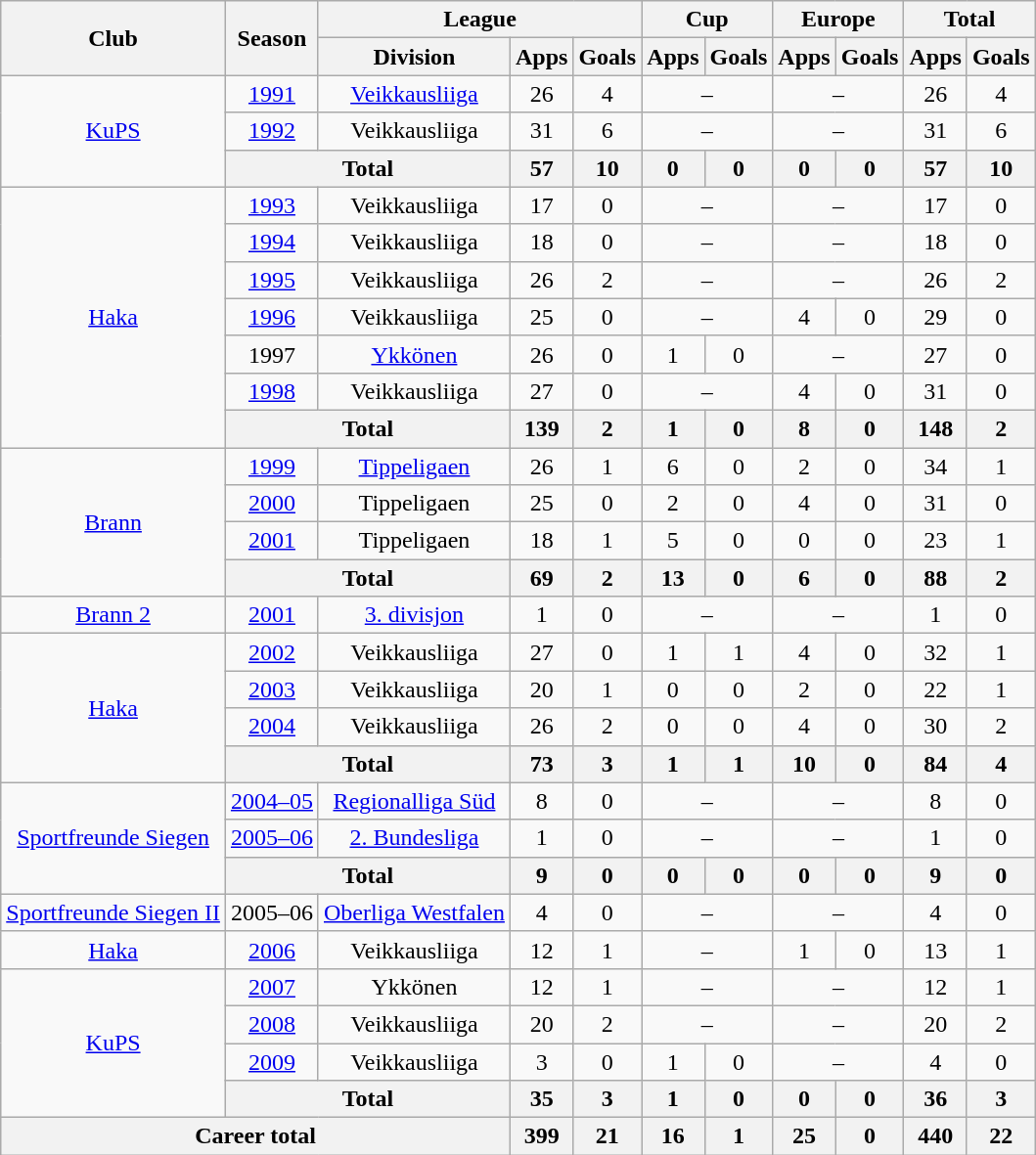<table class="wikitable" style="text-align:center">
<tr>
<th rowspan="2">Club</th>
<th rowspan="2">Season</th>
<th colspan="3">League</th>
<th colspan="2">Cup</th>
<th colspan="2">Europe</th>
<th colspan="2">Total</th>
</tr>
<tr>
<th>Division</th>
<th>Apps</th>
<th>Goals</th>
<th>Apps</th>
<th>Goals</th>
<th>Apps</th>
<th>Goals</th>
<th>Apps</th>
<th>Goals</th>
</tr>
<tr>
<td rowspan="3"><a href='#'>KuPS</a></td>
<td><a href='#'>1991</a></td>
<td><a href='#'>Veikkausliiga</a></td>
<td>26</td>
<td>4</td>
<td colspan=2>–</td>
<td colspan=2>–</td>
<td>26</td>
<td>4</td>
</tr>
<tr>
<td><a href='#'>1992</a></td>
<td>Veikkausliiga</td>
<td>31</td>
<td>6</td>
<td colspan=2>–</td>
<td colspan=2>–</td>
<td>31</td>
<td>6</td>
</tr>
<tr>
<th colspan=2>Total</th>
<th>57</th>
<th>10</th>
<th>0</th>
<th>0</th>
<th>0</th>
<th>0</th>
<th>57</th>
<th>10</th>
</tr>
<tr>
<td rowspan=7><a href='#'>Haka</a></td>
<td><a href='#'>1993</a></td>
<td>Veikkausliiga</td>
<td>17</td>
<td>0</td>
<td colspan=2>–</td>
<td colspan=2>–</td>
<td>17</td>
<td>0</td>
</tr>
<tr>
<td><a href='#'>1994</a></td>
<td>Veikkausliiga</td>
<td>18</td>
<td>0</td>
<td colspan=2>–</td>
<td colspan=2>–</td>
<td>18</td>
<td>0</td>
</tr>
<tr>
<td><a href='#'>1995</a></td>
<td>Veikkausliiga</td>
<td>26</td>
<td>2</td>
<td colspan=2>–</td>
<td colspan=2>–</td>
<td>26</td>
<td>2</td>
</tr>
<tr>
<td><a href='#'>1996</a></td>
<td>Veikkausliiga</td>
<td>25</td>
<td>0</td>
<td colspan=2>–</td>
<td>4</td>
<td>0</td>
<td>29</td>
<td>0</td>
</tr>
<tr>
<td>1997</td>
<td><a href='#'>Ykkönen</a></td>
<td>26</td>
<td>0</td>
<td>1</td>
<td>0</td>
<td colspan=2>–</td>
<td>27</td>
<td>0</td>
</tr>
<tr>
<td><a href='#'>1998</a></td>
<td>Veikkausliiga</td>
<td>27</td>
<td>0</td>
<td colspan=2>–</td>
<td>4</td>
<td>0</td>
<td>31</td>
<td>0</td>
</tr>
<tr>
<th colspan=2>Total</th>
<th>139</th>
<th>2</th>
<th>1</th>
<th>0</th>
<th>8</th>
<th>0</th>
<th>148</th>
<th>2</th>
</tr>
<tr>
<td rowspan=4><a href='#'>Brann</a></td>
<td><a href='#'>1999</a></td>
<td><a href='#'>Tippeligaen</a></td>
<td>26</td>
<td>1</td>
<td>6</td>
<td>0</td>
<td>2</td>
<td>0</td>
<td>34</td>
<td>1</td>
</tr>
<tr>
<td><a href='#'>2000</a></td>
<td>Tippeligaen</td>
<td>25</td>
<td>0</td>
<td>2</td>
<td>0</td>
<td>4</td>
<td>0</td>
<td>31</td>
<td>0</td>
</tr>
<tr>
<td><a href='#'>2001</a></td>
<td>Tippeligaen</td>
<td>18</td>
<td>1</td>
<td>5</td>
<td>0</td>
<td>0</td>
<td>0</td>
<td>23</td>
<td>1</td>
</tr>
<tr>
<th colspan=2>Total</th>
<th>69</th>
<th>2</th>
<th>13</th>
<th>0</th>
<th>6</th>
<th>0</th>
<th>88</th>
<th>2</th>
</tr>
<tr>
<td><a href='#'>Brann 2</a></td>
<td><a href='#'>2001</a></td>
<td><a href='#'>3. divisjon</a></td>
<td>1</td>
<td>0</td>
<td colspan=2>–</td>
<td colspan=2>–</td>
<td>1</td>
<td>0</td>
</tr>
<tr>
<td rowspan=4><a href='#'>Haka</a></td>
<td><a href='#'>2002</a></td>
<td>Veikkausliiga</td>
<td>27</td>
<td>0</td>
<td>1</td>
<td>1</td>
<td>4</td>
<td>0</td>
<td>32</td>
<td>1</td>
</tr>
<tr>
<td><a href='#'>2003</a></td>
<td>Veikkausliiga</td>
<td>20</td>
<td>1</td>
<td>0</td>
<td>0</td>
<td>2</td>
<td>0</td>
<td>22</td>
<td>1</td>
</tr>
<tr>
<td><a href='#'>2004</a></td>
<td>Veikkausliiga</td>
<td>26</td>
<td>2</td>
<td>0</td>
<td>0</td>
<td>4</td>
<td>0</td>
<td>30</td>
<td>2</td>
</tr>
<tr>
<th colspan=2>Total</th>
<th>73</th>
<th>3</th>
<th>1</th>
<th>1</th>
<th>10</th>
<th>0</th>
<th>84</th>
<th>4</th>
</tr>
<tr>
<td rowspan=3><a href='#'>Sportfreunde Siegen</a></td>
<td><a href='#'>2004–05</a></td>
<td><a href='#'>Regionalliga Süd</a></td>
<td>8</td>
<td>0</td>
<td colspan=2>–</td>
<td colspan=2>–</td>
<td>8</td>
<td>0</td>
</tr>
<tr>
<td><a href='#'>2005–06</a></td>
<td><a href='#'>2. Bundesliga</a></td>
<td>1</td>
<td>0</td>
<td colspan=2>–</td>
<td colspan=2>–</td>
<td>1</td>
<td>0</td>
</tr>
<tr>
<th colspan=2>Total</th>
<th>9</th>
<th>0</th>
<th>0</th>
<th>0</th>
<th>0</th>
<th>0</th>
<th>9</th>
<th>0</th>
</tr>
<tr>
<td><a href='#'>Sportfreunde Siegen II</a></td>
<td>2005–06</td>
<td><a href='#'>Oberliga Westfalen</a></td>
<td>4</td>
<td>0</td>
<td colspan=2>–</td>
<td colspan=2>–</td>
<td>4</td>
<td>0</td>
</tr>
<tr>
<td><a href='#'>Haka</a></td>
<td><a href='#'>2006</a></td>
<td>Veikkausliiga</td>
<td>12</td>
<td>1</td>
<td colspan=2>–</td>
<td>1</td>
<td>0</td>
<td>13</td>
<td>1</td>
</tr>
<tr>
<td rowspan=4><a href='#'>KuPS</a></td>
<td><a href='#'>2007</a></td>
<td>Ykkönen</td>
<td>12</td>
<td>1</td>
<td colspan=2>–</td>
<td colspan=2>–</td>
<td>12</td>
<td>1</td>
</tr>
<tr>
<td><a href='#'>2008</a></td>
<td>Veikkausliiga</td>
<td>20</td>
<td>2</td>
<td colspan=2>–</td>
<td colspan=2>–</td>
<td>20</td>
<td>2</td>
</tr>
<tr>
<td><a href='#'>2009</a></td>
<td>Veikkausliiga</td>
<td>3</td>
<td>0</td>
<td>1</td>
<td>0</td>
<td colspan=2>–</td>
<td>4</td>
<td>0</td>
</tr>
<tr>
<th colspan=2>Total</th>
<th>35</th>
<th>3</th>
<th>1</th>
<th>0</th>
<th>0</th>
<th>0</th>
<th>36</th>
<th>3</th>
</tr>
<tr>
<th colspan="3">Career total</th>
<th>399</th>
<th>21</th>
<th>16</th>
<th>1</th>
<th>25</th>
<th>0</th>
<th>440</th>
<th>22</th>
</tr>
</table>
